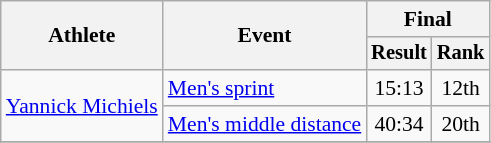<table class="wikitable" style="font-size:90%">
<tr>
<th rowspan=2>Athlete</th>
<th rowspan=2>Event</th>
<th colspan=2>Final</th>
</tr>
<tr style="font-size:95%">
<th>Result</th>
<th>Rank</th>
</tr>
<tr align="center">
<td align=left rowspan=2><a href='#'>Yannick Michiels</a></td>
<td align=left><a href='#'>Men's sprint</a></td>
<td>15:13</td>
<td>12th</td>
</tr>
<tr align="center">
<td align=left><a href='#'>Men's middle distance</a></td>
<td>40:34</td>
<td>20th</td>
</tr>
<tr align="center">
</tr>
</table>
